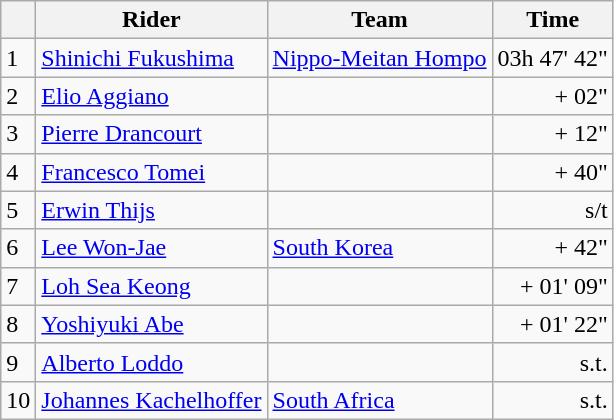<table class=wikitable>
<tr>
<th></th>
<th>Rider</th>
<th>Team</th>
<th>Time</th>
</tr>
<tr>
<td>1</td>
<td> <a href='#'>Shinichi Fukushima</a></td>
<td><a href='#'>Nippo-Meitan Hompo</a></td>
<td align=right>03h 47' 42"</td>
</tr>
<tr>
<td>2</td>
<td> <a href='#'>Elio Aggiano</a></td>
<td></td>
<td align=right>+ 02"</td>
</tr>
<tr>
<td>3</td>
<td> <a href='#'>Pierre Drancourt</a></td>
<td></td>
<td align=right>+ 12"</td>
</tr>
<tr>
<td>4</td>
<td> <a href='#'>Francesco Tomei</a></td>
<td></td>
<td align=right>+ 40"</td>
</tr>
<tr>
<td>5</td>
<td> <a href='#'>Erwin Thijs</a></td>
<td></td>
<td align=right>s/t</td>
</tr>
<tr>
<td>6</td>
<td> <a href='#'>Lee Won-Jae</a></td>
<td><a href='#'>South Korea</a></td>
<td align=right>+ 42"</td>
</tr>
<tr>
<td>7</td>
<td> <a href='#'>Loh Sea Keong</a></td>
<td></td>
<td align=right>+ 01' 09"</td>
</tr>
<tr>
<td>8</td>
<td> <a href='#'>Yoshiyuki Abe</a></td>
<td></td>
<td align=right>+ 01' 22"</td>
</tr>
<tr>
<td>9</td>
<td> <a href='#'>Alberto Loddo</a> </td>
<td></td>
<td align=right>s.t.</td>
</tr>
<tr>
<td>10</td>
<td> <a href='#'>Johannes Kachelhoffer</a></td>
<td><a href='#'>South Africa</a></td>
<td align=right>s.t.</td>
</tr>
</table>
